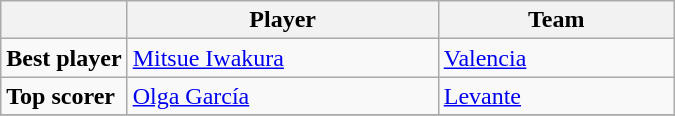<table class="wikitable">
<tr>
<th></th>
<th width=200px>Player</th>
<th width=150px>Team</th>
</tr>
<tr>
<td><strong>Best player</strong></td>
<td> <a href='#'>Mitsue Iwakura</a></td>
<td><a href='#'>Valencia</a></td>
</tr>
<tr>
<td><strong>Top scorer</strong></td>
<td> <a href='#'>Olga García</a></td>
<td><a href='#'>Levante</a></td>
</tr>
<tr>
</tr>
</table>
